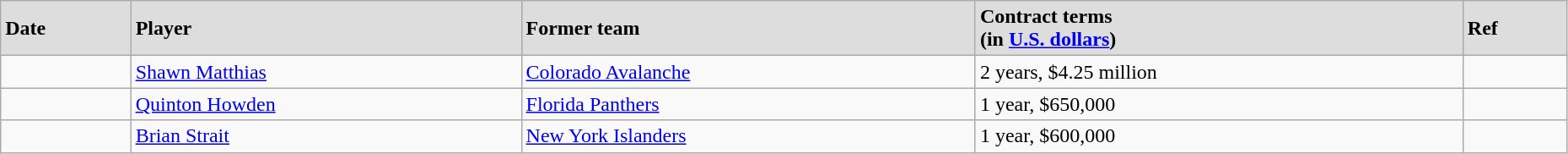<table class="wikitable" width=98%>
<tr style="background:#ddd;">
<td><strong>Date</strong></td>
<td><strong>Player</strong></td>
<td><strong>Former team</strong></td>
<td><strong>Contract terms</strong><br><strong>(in <a href='#'>U.S. dollars</a>)</strong></td>
<td><strong>Ref</strong></td>
</tr>
<tr>
<td></td>
<td><a href='#'>Shawn Matthias</a></td>
<td><a href='#'>Colorado Avalanche</a></td>
<td>2 years, $4.25 million</td>
<td></td>
</tr>
<tr>
<td></td>
<td><a href='#'>Quinton Howden</a></td>
<td><a href='#'>Florida Panthers</a></td>
<td>1 year, $650,000</td>
<td></td>
</tr>
<tr>
<td></td>
<td><a href='#'>Brian Strait</a></td>
<td><a href='#'>New York Islanders</a></td>
<td>1 year, $600,000</td>
<td></td>
</tr>
</table>
